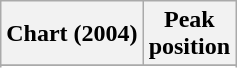<table class="wikitable plainrowheaders sortable">
<tr>
<th>Chart (2004)</th>
<th>Peak<br>position</th>
</tr>
<tr>
</tr>
<tr>
</tr>
<tr>
</tr>
<tr>
</tr>
<tr>
</tr>
<tr>
</tr>
<tr>
</tr>
<tr>
</tr>
<tr>
</tr>
</table>
